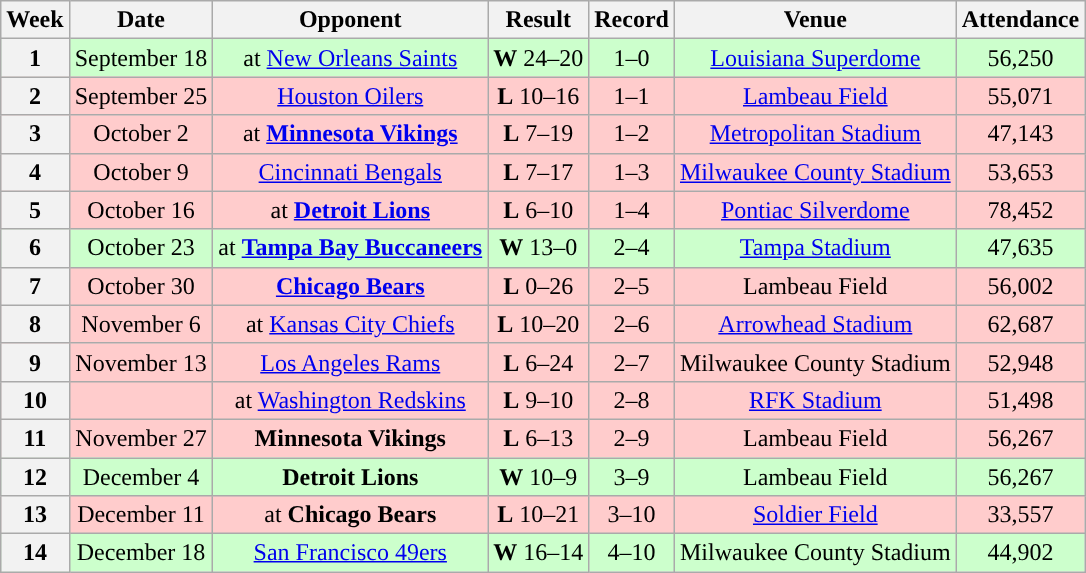<table class="wikitable" style="text-align:center">
<tr>
<th>Week</th>
<th>Date</th>
<th>Opponent</th>
<th>Result</th>
<th>Record</th>
<th>Venue</th>
<th>Attendance</th>
</tr>
<tr style="background:#cfc">
<th>1</th>
<td>September 18</td>
<td>at <a href='#'>New Orleans Saints</a></td>
<td><strong>W</strong> 24–20</td>
<td>1–0</td>
<td><a href='#'>Louisiana Superdome</a></td>
<td>56,250</td>
</tr>
<tr style="background:#fcc">
<th>2</th>
<td>September 25</td>
<td><a href='#'>Houston Oilers</a></td>
<td><strong>L</strong> 10–16</td>
<td>1–1</td>
<td><a href='#'>Lambeau Field</a></td>
<td>55,071</td>
</tr>
<tr style="background:#fcc">
<th>3</th>
<td>October 2</td>
<td>at <strong><a href='#'>Minnesota Vikings</a></strong></td>
<td><strong>L</strong> 7–19</td>
<td>1–2</td>
<td><a href='#'>Metropolitan Stadium</a></td>
<td>47,143</td>
</tr>
<tr style="background:#fcc">
<th>4</th>
<td>October 9</td>
<td><a href='#'>Cincinnati Bengals</a></td>
<td><strong>L</strong> 7–17</td>
<td>1–3</td>
<td><a href='#'>Milwaukee County Stadium</a></td>
<td>53,653</td>
</tr>
<tr style="background:#fcc">
<th>5</th>
<td>October 16</td>
<td>at <strong><a href='#'>Detroit Lions</a></strong></td>
<td><strong>L</strong> 6–10</td>
<td>1–4</td>
<td><a href='#'>Pontiac Silverdome</a></td>
<td>78,452</td>
</tr>
<tr style="background:#cfc">
<th>6</th>
<td>October 23</td>
<td>at <strong><a href='#'>Tampa Bay Buccaneers</a></strong></td>
<td><strong>W</strong> 13–0</td>
<td>2–4</td>
<td><a href='#'>Tampa Stadium</a></td>
<td>47,635</td>
</tr>
<tr style="background:#fcc">
<th>7</th>
<td>October 30</td>
<td><strong><a href='#'>Chicago Bears</a></strong></td>
<td><strong>L</strong> 0–26</td>
<td>2–5</td>
<td>Lambeau Field</td>
<td>56,002</td>
</tr>
<tr style="background:#fcc">
<th>8</th>
<td>November 6</td>
<td>at <a href='#'>Kansas City Chiefs</a></td>
<td><strong>L</strong> 10–20</td>
<td>2–6</td>
<td><a href='#'>Arrowhead Stadium</a></td>
<td>62,687</td>
</tr>
<tr style="background:#fcc">
<th>9</th>
<td>November 13</td>
<td><a href='#'>Los Angeles Rams</a></td>
<td><strong>L</strong> 6–24</td>
<td>2–7</td>
<td>Milwaukee County Stadium</td>
<td>52,948</td>
</tr>
<tr style="background:#fcc">
<th>10</th>
<td></td>
<td>at <a href='#'>Washington Redskins</a></td>
<td><strong>L</strong> 9–10</td>
<td>2–8</td>
<td><a href='#'>RFK Stadium</a></td>
<td>51,498</td>
</tr>
<tr style="background:#fcc">
<th>11</th>
<td>November 27</td>
<td><strong>Minnesota Vikings</strong></td>
<td><strong>L</strong> 6–13</td>
<td>2–9</td>
<td>Lambeau Field</td>
<td>56,267</td>
</tr>
<tr style="background:#cfc">
<th>12</th>
<td>December 4</td>
<td><strong>Detroit Lions</strong></td>
<td><strong>W</strong> 10–9</td>
<td>3–9</td>
<td>Lambeau Field</td>
<td>56,267</td>
</tr>
<tr style="background:#fcc">
<th>13</th>
<td>December 11</td>
<td>at <strong>Chicago Bears</strong></td>
<td><strong>L</strong> 10–21</td>
<td>3–10</td>
<td><a href='#'>Soldier Field</a></td>
<td>33,557</td>
</tr>
<tr style="background:#cfc">
<th>14</th>
<td>December 18</td>
<td><a href='#'>San Francisco 49ers</a></td>
<td><strong>W</strong> 16–14</td>
<td>4–10</td>
<td>Milwaukee County Stadium</td>
<td>44,902</td>
</tr>
</table>
